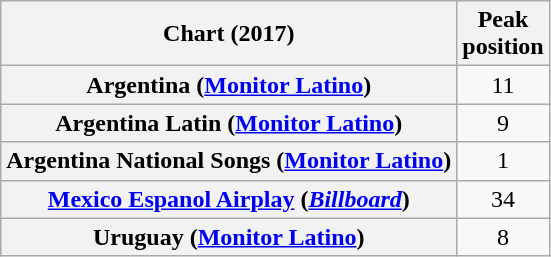<table class="wikitable sortable plainrowheaders" style="text-align:center">
<tr>
<th scope="col">Chart (2017)</th>
<th scope="col">Peak<br> position</th>
</tr>
<tr>
<th scope="row">Argentina (<a href='#'>Monitor Latino</a>)</th>
<td>11</td>
</tr>
<tr>
<th scope="row">Argentina Latin (<a href='#'>Monitor Latino</a>)</th>
<td>9</td>
</tr>
<tr>
<th scope="row">Argentina National Songs (<a href='#'>Monitor Latino</a>)</th>
<td>1</td>
</tr>
<tr>
<th scope="row"><a href='#'>Mexico Espanol Airplay</a> (<em><a href='#'>Billboard</a></em>)</th>
<td>34</td>
</tr>
<tr>
<th scope="row">Uruguay (<a href='#'>Monitor Latino</a>)</th>
<td>8</td>
</tr>
</table>
